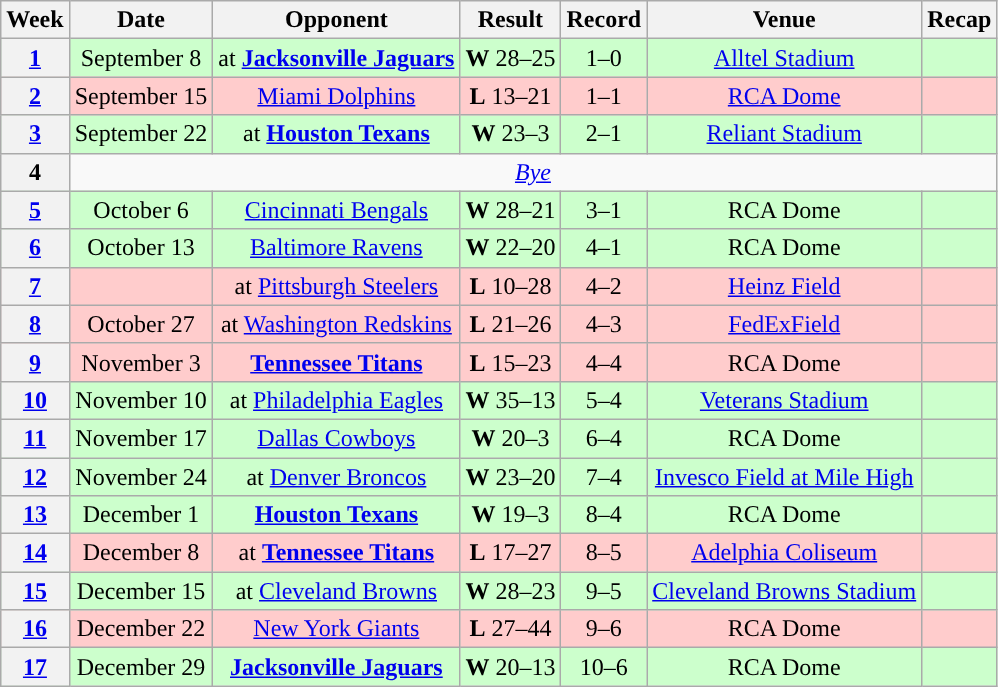<table class="wikitable" style="text-align:center">
<tr>
<th>Week</th>
<th>Date</th>
<th>Opponent</th>
<th>Result</th>
<th>Record</th>
<th>Venue</th>
<th>Recap</th>
</tr>
<tr style="background:#cfc">
<th><a href='#'>1</a></th>
<td>September 8</td>
<td>at <strong><a href='#'>Jacksonville Jaguars</a></strong></td>
<td><strong>W</strong> 28–25</td>
<td>1–0</td>
<td><a href='#'>Alltel Stadium</a></td>
<td></td>
</tr>
<tr style="background:#fcc">
<th><a href='#'>2</a></th>
<td>September 15</td>
<td><a href='#'>Miami Dolphins</a></td>
<td><strong>L</strong> 13–21</td>
<td>1–1</td>
<td><a href='#'>RCA Dome</a></td>
<td></td>
</tr>
<tr style="background:#cfc">
<th><a href='#'>3</a></th>
<td>September 22</td>
<td>at <strong><a href='#'>Houston Texans</a></strong></td>
<td><strong>W</strong> 23–3</td>
<td>2–1</td>
<td><a href='#'>Reliant Stadium</a></td>
<td></td>
</tr>
<tr>
<th>4</th>
<td colspan="7"><em><a href='#'>Bye</a></em></td>
</tr>
<tr style="background:#cfc">
<th><a href='#'>5</a></th>
<td>October 6</td>
<td><a href='#'>Cincinnati Bengals</a></td>
<td><strong>W</strong> 28–21</td>
<td>3–1</td>
<td>RCA Dome</td>
<td></td>
</tr>
<tr style="background:#cfc">
<th><a href='#'>6</a></th>
<td>October 13</td>
<td><a href='#'>Baltimore Ravens</a></td>
<td><strong>W</strong> 22–20</td>
<td>4–1</td>
<td>RCA Dome</td>
<td></td>
</tr>
<tr style="background:#fcc">
<th><a href='#'>7</a></th>
<td></td>
<td>at <a href='#'>Pittsburgh Steelers</a></td>
<td><strong>L</strong> 10–28</td>
<td>4–2</td>
<td><a href='#'>Heinz Field</a></td>
<td></td>
</tr>
<tr style="background:#fcc">
<th><a href='#'>8</a></th>
<td>October 27</td>
<td>at <a href='#'>Washington Redskins</a></td>
<td><strong>L</strong> 21–26</td>
<td>4–3</td>
<td><a href='#'>FedExField</a></td>
<td></td>
</tr>
<tr style="background:#fcc">
<th><a href='#'>9</a></th>
<td>November 3</td>
<td><strong><a href='#'>Tennessee Titans</a></strong></td>
<td><strong>L</strong> 15–23</td>
<td>4–4</td>
<td>RCA Dome</td>
<td></td>
</tr>
<tr style="background:#cfc">
<th><a href='#'>10</a></th>
<td>November 10</td>
<td>at <a href='#'>Philadelphia Eagles</a></td>
<td><strong>W</strong> 35–13</td>
<td>5–4</td>
<td><a href='#'>Veterans Stadium</a></td>
<td></td>
</tr>
<tr style="background:#cfc">
<th><a href='#'>11</a></th>
<td>November 17</td>
<td><a href='#'>Dallas Cowboys</a></td>
<td><strong>W</strong> 20–3</td>
<td>6–4</td>
<td>RCA Dome</td>
<td></td>
</tr>
<tr style="background:#cfc">
<th><a href='#'>12</a></th>
<td>November 24</td>
<td>at <a href='#'>Denver Broncos</a></td>
<td><strong>W</strong> 23–20</td>
<td>7–4</td>
<td><a href='#'>Invesco Field at Mile High</a></td>
<td></td>
</tr>
<tr style="background:#cfc">
<th><a href='#'>13</a></th>
<td>December 1</td>
<td><strong><a href='#'>Houston Texans</a></strong></td>
<td><strong>W</strong> 19–3</td>
<td>8–4</td>
<td>RCA Dome</td>
<td></td>
</tr>
<tr style="background:#fcc">
<th><a href='#'>14</a></th>
<td>December 8</td>
<td>at <strong><a href='#'>Tennessee Titans</a></strong></td>
<td><strong>L</strong> 17–27</td>
<td>8–5</td>
<td><a href='#'>Adelphia Coliseum</a></td>
<td></td>
</tr>
<tr style="background:#cfc">
<th><a href='#'>15</a></th>
<td>December 15</td>
<td>at <a href='#'>Cleveland Browns</a></td>
<td><strong>W</strong> 28–23</td>
<td>9–5</td>
<td><a href='#'>Cleveland Browns Stadium</a></td>
<td></td>
</tr>
<tr style="background:#fcc">
<th><a href='#'>16</a></th>
<td>December 22</td>
<td><a href='#'>New York Giants</a></td>
<td><strong>L</strong> 27–44</td>
<td>9–6</td>
<td>RCA Dome</td>
<td></td>
</tr>
<tr style="background:#cfc">
<th><a href='#'>17</a></th>
<td>December 29</td>
<td><strong><a href='#'>Jacksonville Jaguars</a></strong></td>
<td><strong>W</strong> 20–13</td>
<td>10–6</td>
<td>RCA Dome</td>
<td></td>
</tr>
</table>
